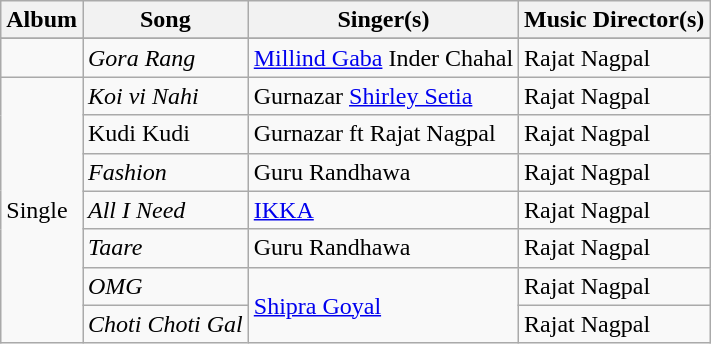<table class="wikitable">
<tr>
<th>Album</th>
<th>Song</th>
<th>Singer(s)</th>
<th>Music Director(s)</th>
</tr>
<tr>
</tr>
<tr>
<td></td>
<td><em>Gora Rang</em></td>
<td><a href='#'>Millind Gaba</a> Inder Chahal</td>
<td>Rajat Nagpal</td>
</tr>
<tr>
<td rowspan="7">Single</td>
<td><em>Koi vi Nahi</em></td>
<td>Gurnazar <a href='#'>Shirley Setia</a></td>
<td>Rajat Nagpal</td>
</tr>
<tr>
<td>Kudi Kudi</td>
<td>Gurnazar ft Rajat Nagpal</td>
<td>Rajat Nagpal<br></td>
</tr>
<tr>
<td><em>Fashion</em></td>
<td>Guru Randhawa</td>
<td>Rajat Nagpal</td>
</tr>
<tr>
<td><em>All I Need</em></td>
<td><a href='#'>IKKA</a></td>
<td>Rajat Nagpal</td>
</tr>
<tr>
<td><em>Taare</em></td>
<td>Guru Randhawa</td>
<td>Rajat Nagpal</td>
</tr>
<tr>
<td><em>OMG</em></td>
<td rowspan="2"><a href='#'>Shipra Goyal</a></td>
<td>Rajat Nagpal</td>
</tr>
<tr>
<td><em>Choti Choti Gal</em></td>
<td>Rajat Nagpal</td>
</tr>
</table>
